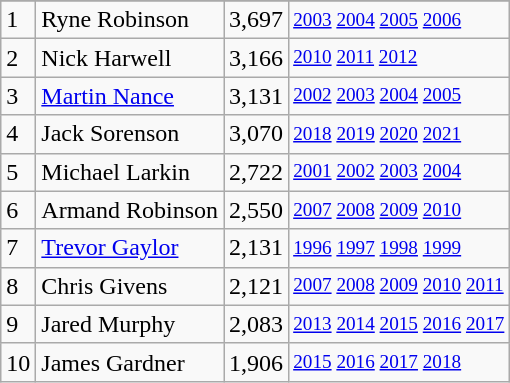<table class="wikitable">
<tr>
</tr>
<tr>
<td>1</td>
<td>Ryne Robinson</td>
<td>3,697</td>
<td style="font-size:80%;"><a href='#'>2003</a> <a href='#'>2004</a> <a href='#'>2005</a> <a href='#'>2006</a></td>
</tr>
<tr>
<td>2</td>
<td>Nick Harwell</td>
<td>3,166</td>
<td style="font-size:80%;"><a href='#'>2010</a> <a href='#'>2011</a> <a href='#'>2012</a></td>
</tr>
<tr>
<td>3</td>
<td><a href='#'>Martin Nance</a></td>
<td>3,131</td>
<td style="font-size:80%;"><a href='#'>2002</a> <a href='#'>2003</a> <a href='#'>2004</a> <a href='#'>2005</a></td>
</tr>
<tr>
<td>4</td>
<td>Jack Sorenson</td>
<td>3,070</td>
<td style="font-size:80%;"><a href='#'>2018</a> <a href='#'>2019</a> <a href='#'>2020</a> <a href='#'>2021</a></td>
</tr>
<tr>
<td>5</td>
<td>Michael Larkin</td>
<td>2,722</td>
<td style="font-size:80%;"><a href='#'>2001</a> <a href='#'>2002</a> <a href='#'>2003</a> <a href='#'>2004</a></td>
</tr>
<tr>
<td>6</td>
<td>Armand Robinson</td>
<td>2,550</td>
<td style="font-size:80%;"><a href='#'>2007</a> <a href='#'>2008</a> <a href='#'>2009</a> <a href='#'>2010</a></td>
</tr>
<tr>
<td>7</td>
<td><a href='#'>Trevor Gaylor</a></td>
<td>2,131</td>
<td style="font-size:80%;"><a href='#'>1996</a> <a href='#'>1997</a> <a href='#'>1998</a> <a href='#'>1999</a></td>
</tr>
<tr>
<td>8</td>
<td>Chris Givens</td>
<td>2,121</td>
<td style="font-size:80%;"><a href='#'>2007</a> <a href='#'>2008</a> <a href='#'>2009</a> <a href='#'>2010</a> <a href='#'>2011</a></td>
</tr>
<tr>
<td>9</td>
<td>Jared Murphy</td>
<td>2,083</td>
<td style="font-size:80%;"><a href='#'>2013</a> <a href='#'>2014</a> <a href='#'>2015</a> <a href='#'>2016</a> <a href='#'>2017</a></td>
</tr>
<tr>
<td>10</td>
<td>James Gardner</td>
<td>1,906</td>
<td style="font-size:80%;"><a href='#'>2015</a> <a href='#'>2016</a> <a href='#'>2017</a> <a href='#'>2018</a></td>
</tr>
</table>
